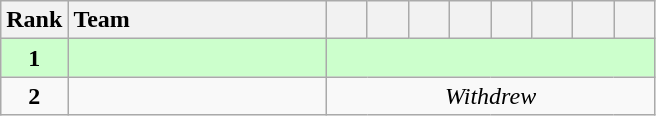<table class="wikitable" style="text-align: center;">
<tr>
<th width=30>Rank</th>
<th width=165 style="text-align:left;">Team</th>
<th width=20></th>
<th width=20></th>
<th width=20></th>
<th width=20></th>
<th width=20></th>
<th width=20></th>
<th width=20></th>
<th width=20></th>
</tr>
<tr style="background:#ccffcc;">
<td><strong>1</strong></td>
<td style="text-align:left;"></td>
<td colspan=8 style="text-align:center;"></td>
</tr>
<tr>
<td><strong>2</strong></td>
<td style="text-align:left;"></td>
<td colspan=8 style="text-align:center;"><em>Withdrew</em></td>
</tr>
</table>
